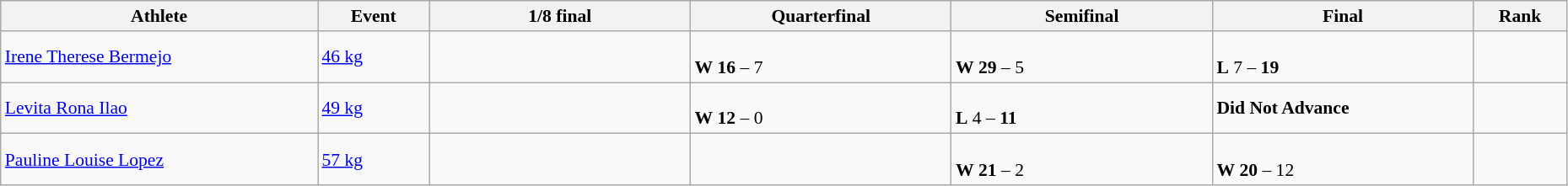<table class="wikitable" width="98%" style="text-align:left; font-size:90%">
<tr>
<th width="17%">Athlete</th>
<th width="6%">Event</th>
<th width="14%">1/8 final</th>
<th width="14%">Quarterfinal</th>
<th width="14%">Semifinal</th>
<th width="14%">Final</th>
<th width="5%">Rank</th>
</tr>
<tr>
<td><a href='#'>Irene Therese Bermejo</a></td>
<td><a href='#'>46 kg</a></td>
<td></td>
<td> <br> <strong>W</strong> <strong>16</strong> – 7</td>
<td> <br> <strong>W</strong> <strong>29</strong> – 5</td>
<td> <br> <strong>L</strong> 7 – <strong>19</strong></td>
<td></td>
</tr>
<tr>
<td><a href='#'>Levita Rona Ilao</a></td>
<td><a href='#'>49 kg</a></td>
<td></td>
<td> <br> <strong>W</strong> <strong>12</strong> – 0</td>
<td> <br> <strong>L</strong> 4 – <strong>11</strong></td>
<td><strong>Did Not Advance</strong></td>
<td></td>
</tr>
<tr>
<td><a href='#'>Pauline Louise Lopez</a></td>
<td><a href='#'>57 kg</a></td>
<td></td>
<td></td>
<td> <br> <strong>W</strong> <strong>21</strong> – 2</td>
<td> <br> <strong>W</strong> <strong>20</strong> – 12</td>
<td></td>
</tr>
</table>
